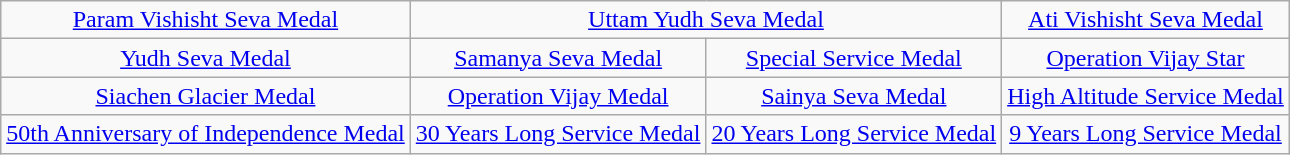<table class="wikitable" style="margin:1em auto; text-align:center;">
<tr>
<td colspan="1"><a href='#'>Param Vishisht Seva Medal</a></td>
<td colspan= "2" style="text-align:center;"><a href='#'>Uttam Yudh Seva Medal</a></td>
<td colspan="1"><a href='#'>Ati Vishisht Seva Medal</a></td>
</tr>
<tr>
<td><a href='#'>Yudh Seva Medal</a></td>
<td><a href='#'>Samanya Seva Medal</a></td>
<td><a href='#'>Special Service Medal</a></td>
<td><a href='#'>Operation Vijay Star</a></td>
</tr>
<tr>
<td><a href='#'>Siachen Glacier Medal</a></td>
<td><a href='#'>Operation Vijay Medal</a></td>
<td><a href='#'>Sainya Seva Medal</a></td>
<td><a href='#'>High Altitude Service Medal</a></td>
</tr>
<tr>
<td><a href='#'>50th Anniversary of Independence Medal</a></td>
<td><a href='#'>30 Years Long Service Medal</a></td>
<td><a href='#'>20 Years Long Service Medal</a></td>
<td><a href='#'>9 Years Long Service Medal</a></td>
</tr>
</table>
